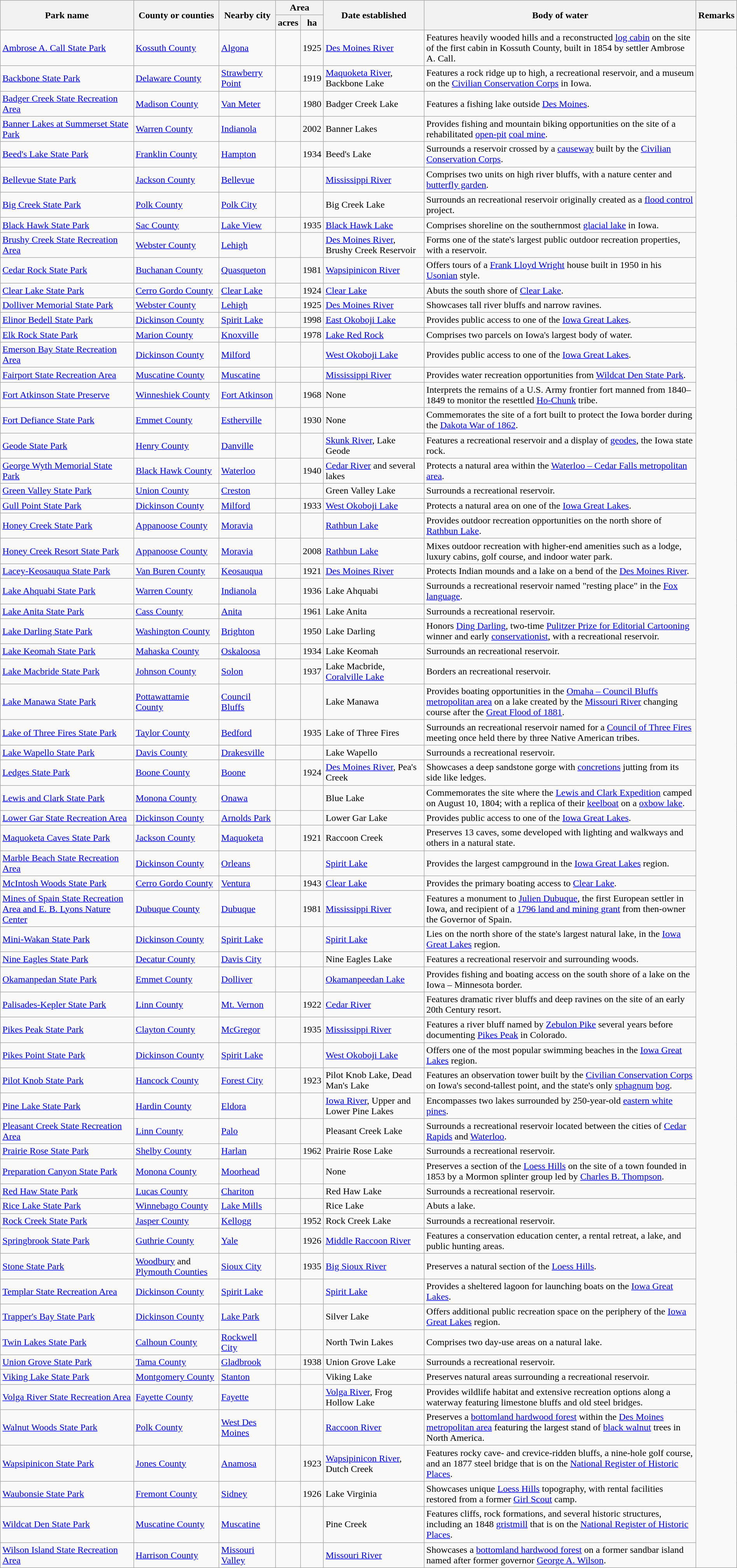<table class="wikitable sortable" style="width:100%">
<tr>
<th style="width:*;" rowspan=2>Park name</th>
<th style="width:*;" rowspan=2>County or counties</th>
<th style="width:*;" rowspan=2>Nearby city</th>
<th style="width:*;" colspan=2>Area</th>
<th style="width:*;" rowspan=2>Date established</th>
<th style="width:*;" rowspan=2>Body of water</th>
<th style="width:*;" class="unsortable" rowspan=2>Remarks</th>
</tr>
<tr>
<th>acres</th>
<th>ha</th>
</tr>
<tr>
<td><a href='#'>Ambrose A. Call State Park</a></td>
<td><a href='#'>Kossuth County</a></td>
<td><a href='#'>Algona</a></td>
<td></td>
<td align=right>1925</td>
<td><a href='#'>Des Moines River</a></td>
<td>Features heavily wooded hills and a reconstructed <a href='#'>log cabin</a> on the site of the first cabin in Kossuth County, built in 1854 by settler Ambrose A. Call.</td>
</tr>
<tr>
<td><a href='#'>Backbone State Park</a></td>
<td><a href='#'>Delaware County</a></td>
<td><a href='#'>Strawberry Point</a></td>
<td></td>
<td align=right>1919</td>
<td><a href='#'>Maquoketa River</a>, Backbone Lake</td>
<td>Features a rock ridge up to  high, a recreational reservoir, and a museum on the <a href='#'>Civilian Conservation Corps</a> in Iowa.</td>
</tr>
<tr>
<td><a href='#'>Badger Creek State Recreation Area</a></td>
<td><a href='#'>Madison County</a></td>
<td><a href='#'>Van Meter</a></td>
<td></td>
<td>1980</td>
<td>Badger Creek Lake</td>
<td>Features a  fishing lake outside <a href='#'>Des Moines</a>.</td>
</tr>
<tr>
<td><a href='#'>Banner Lakes at Summerset State Park</a></td>
<td><a href='#'>Warren County</a></td>
<td><a href='#'>Indianola</a></td>
<td></td>
<td>2002</td>
<td>Banner Lakes</td>
<td>Provides fishing and mountain biking opportunities on the site of a rehabilitated <a href='#'>open-pit</a> <a href='#'>coal mine</a>.</td>
</tr>
<tr>
<td><a href='#'>Beed's Lake State Park</a></td>
<td><a href='#'>Franklin County</a></td>
<td><a href='#'>Hampton</a></td>
<td></td>
<td align=right>1934</td>
<td>Beed's Lake</td>
<td>Surrounds a  reservoir crossed by a  <a href='#'>causeway</a> built by the <a href='#'>Civilian Conservation Corps</a>.</td>
</tr>
<tr>
<td><a href='#'>Bellevue State Park</a></td>
<td><a href='#'>Jackson County</a></td>
<td><a href='#'>Bellevue</a></td>
<td></td>
<td></td>
<td><a href='#'>Mississippi River</a></td>
<td>Comprises two units on high river bluffs, with a nature center and <a href='#'>butterfly garden</a>.</td>
</tr>
<tr>
<td><a href='#'>Big Creek State Park</a></td>
<td><a href='#'>Polk County</a></td>
<td><a href='#'>Polk City</a></td>
<td></td>
<td></td>
<td>Big Creek Lake</td>
<td>Surrounds an  recreational reservoir originally created as a <a href='#'>flood control</a> project.</td>
</tr>
<tr>
<td><a href='#'>Black Hawk State Park</a></td>
<td><a href='#'>Sac County</a></td>
<td><a href='#'>Lake View</a></td>
<td></td>
<td align=right>1935</td>
<td><a href='#'>Black Hawk Lake</a></td>
<td>Comprises shoreline on the southernmost <a href='#'>glacial lake</a> in Iowa.</td>
</tr>
<tr>
<td><a href='#'>Brushy Creek State Recreation Area</a></td>
<td><a href='#'>Webster County</a></td>
<td><a href='#'>Lehigh</a></td>
<td></td>
<td></td>
<td><a href='#'>Des Moines River</a>, Brushy Creek Reservoir</td>
<td>Forms one of the state's largest public outdoor recreation properties, with a  reservoir.</td>
</tr>
<tr>
<td><a href='#'>Cedar Rock State Park</a></td>
<td><a href='#'>Buchanan County</a></td>
<td><a href='#'>Quasqueton</a></td>
<td></td>
<td align=right>1981</td>
<td><a href='#'>Wapsipinicon River</a></td>
<td>Offers tours of a <a href='#'>Frank Lloyd Wright</a> house built in 1950 in his <a href='#'>Usonian</a> style.</td>
</tr>
<tr>
<td><a href='#'>Clear Lake State Park</a></td>
<td><a href='#'>Cerro Gordo County</a></td>
<td><a href='#'>Clear Lake</a></td>
<td></td>
<td align=right>1924</td>
<td><a href='#'>Clear Lake</a></td>
<td>Abuts the south shore of  <a href='#'>Clear Lake</a>.</td>
</tr>
<tr>
<td><a href='#'>Dolliver Memorial State Park</a></td>
<td><a href='#'>Webster County</a></td>
<td><a href='#'>Lehigh</a></td>
<td></td>
<td align=right>1925</td>
<td><a href='#'>Des Moines River</a></td>
<td>Showcases tall river bluffs and narrow ravines.</td>
</tr>
<tr>
<td><a href='#'>Elinor Bedell State Park</a></td>
<td><a href='#'>Dickinson County</a></td>
<td><a href='#'>Spirit Lake</a></td>
<td></td>
<td align=right>1998</td>
<td><a href='#'>East Okoboji Lake</a></td>
<td>Provides public access to one of the <a href='#'>Iowa Great Lakes</a>.</td>
</tr>
<tr>
<td><a href='#'>Elk Rock State Park</a></td>
<td><a href='#'>Marion County</a></td>
<td><a href='#'>Knoxville</a></td>
<td></td>
<td align=right>1978</td>
<td><a href='#'>Lake Red Rock</a></td>
<td>Comprises two parcels on Iowa's largest body of water.</td>
</tr>
<tr>
<td><a href='#'>Emerson Bay State Recreation Area</a></td>
<td><a href='#'>Dickinson County</a></td>
<td><a href='#'>Milford</a></td>
<td></td>
<td></td>
<td><a href='#'>West Okoboji Lake</a></td>
<td>Provides public access to one of the <a href='#'>Iowa Great Lakes</a>.</td>
</tr>
<tr>
<td><a href='#'>Fairport State Recreation Area</a></td>
<td><a href='#'>Muscatine County</a></td>
<td><a href='#'>Muscatine</a></td>
<td></td>
<td></td>
<td><a href='#'>Mississippi River</a></td>
<td>Provides water recreation opportunities  from <a href='#'>Wildcat Den State Park</a>.</td>
</tr>
<tr>
<td><a href='#'>Fort Atkinson State Preserve</a></td>
<td><a href='#'>Winneshiek County</a></td>
<td><a href='#'>Fort Atkinson</a></td>
<td></td>
<td align=right>1968</td>
<td>None</td>
<td>Interprets the remains of a U.S. Army frontier fort manned from 1840–1849 to monitor the resettled <a href='#'>Ho-Chunk</a> tribe.</td>
</tr>
<tr>
<td><a href='#'>Fort Defiance State Park</a></td>
<td><a href='#'>Emmet County</a></td>
<td><a href='#'>Estherville</a></td>
<td></td>
<td align=right>1930</td>
<td>None</td>
<td>Commemorates the site of a fort built to protect the Iowa border during the <a href='#'>Dakota War of 1862</a>.</td>
</tr>
<tr>
<td><a href='#'>Geode State Park</a></td>
<td><a href='#'>Henry County</a></td>
<td><a href='#'>Danville</a></td>
<td></td>
<td></td>
<td><a href='#'>Skunk River</a>, Lake Geode</td>
<td>Features a  recreational reservoir and a display of <a href='#'>geodes</a>, the Iowa state rock.</td>
</tr>
<tr>
<td><a href='#'>George Wyth Memorial State Park</a></td>
<td><a href='#'>Black Hawk County</a></td>
<td><a href='#'>Waterloo</a></td>
<td></td>
<td align=right>1940</td>
<td><a href='#'>Cedar River</a> and several lakes</td>
<td>Protects a natural area within the <a href='#'>Waterloo – Cedar Falls metropolitan area</a>.</td>
</tr>
<tr>
<td><a href='#'>Green Valley State Park</a></td>
<td><a href='#'>Union County</a></td>
<td><a href='#'>Creston</a></td>
<td></td>
<td></td>
<td>Green Valley Lake</td>
<td>Surrounds a  recreational reservoir.</td>
</tr>
<tr>
<td><a href='#'>Gull Point State Park</a></td>
<td><a href='#'>Dickinson County</a></td>
<td><a href='#'>Milford</a></td>
<td></td>
<td align=right>1933</td>
<td><a href='#'>West Okoboji Lake</a></td>
<td>Protects a natural area on one of the <a href='#'>Iowa Great Lakes</a>.</td>
</tr>
<tr>
<td><a href='#'>Honey Creek State Park</a></td>
<td><a href='#'>Appanoose County</a></td>
<td><a href='#'>Moravia</a></td>
<td></td>
<td></td>
<td><a href='#'>Rathbun Lake</a></td>
<td>Provides outdoor recreation opportunities on the north shore of  <a href='#'>Rathbun Lake</a>.</td>
</tr>
<tr>
<td><a href='#'>Honey Creek Resort State Park</a></td>
<td><a href='#'>Appanoose County</a></td>
<td><a href='#'>Moravia</a></td>
<td></td>
<td>2008</td>
<td><a href='#'>Rathbun Lake</a></td>
<td>Mixes outdoor recreation with higher-end amenities such as a lodge, luxury cabins, golf course, and indoor water park.</td>
</tr>
<tr>
<td><a href='#'>Lacey-Keosauqua State Park</a></td>
<td><a href='#'>Van Buren County</a></td>
<td><a href='#'>Keosauqua</a></td>
<td></td>
<td align=right>1921</td>
<td><a href='#'>Des Moines River</a></td>
<td>Protects Indian mounds and a  lake on a bend of the <a href='#'>Des Moines River</a>.</td>
</tr>
<tr>
<td><a href='#'>Lake Ahquabi State Park</a></td>
<td><a href='#'>Warren County</a></td>
<td><a href='#'>Indianola</a></td>
<td></td>
<td align=right>1936</td>
<td>Lake Ahquabi</td>
<td>Surrounds a  recreational reservoir named "resting place" in the <a href='#'>Fox language</a>.</td>
</tr>
<tr>
<td><a href='#'>Lake Anita State Park</a></td>
<td><a href='#'>Cass County</a></td>
<td><a href='#'>Anita</a></td>
<td></td>
<td align=right>1961</td>
<td>Lake Anita</td>
<td>Surrounds a  recreational reservoir.</td>
</tr>
<tr>
<td><a href='#'>Lake Darling State Park</a></td>
<td><a href='#'>Washington County</a></td>
<td><a href='#'>Brighton</a></td>
<td></td>
<td align=right>1950</td>
<td>Lake Darling</td>
<td>Honors <a href='#'>Ding Darling</a>, two-time <a href='#'>Pulitzer Prize for Editorial Cartooning</a> winner and early <a href='#'>conservationist</a>, with a  recreational reservoir.</td>
</tr>
<tr>
<td><a href='#'>Lake Keomah State Park</a></td>
<td><a href='#'>Mahaska County</a></td>
<td><a href='#'>Oskaloosa</a></td>
<td></td>
<td align=right>1934</td>
<td>Lake Keomah</td>
<td>Surrounds an  recreational reservoir.</td>
</tr>
<tr>
<td><a href='#'>Lake Macbride State Park</a></td>
<td><a href='#'>Johnson County</a></td>
<td><a href='#'>Solon</a></td>
<td></td>
<td align=right>1937</td>
<td>Lake Macbride, <a href='#'>Coralville Lake</a></td>
<td>Borders an  recreational reservoir.</td>
</tr>
<tr>
<td><a href='#'>Lake Manawa State Park</a></td>
<td><a href='#'>Pottawattamie County</a></td>
<td><a href='#'>Council Bluffs</a></td>
<td></td>
<td></td>
<td>Lake Manawa</td>
<td>Provides boating opportunities in the <a href='#'>Omaha – Council Bluffs metropolitan area</a> on a  lake created by the <a href='#'>Missouri River</a> changing course after the <a href='#'>Great Flood of 1881</a>.</td>
</tr>
<tr>
<td><a href='#'>Lake of Three Fires State Park</a></td>
<td><a href='#'>Taylor County</a></td>
<td><a href='#'>Bedford</a></td>
<td></td>
<td align=right>1935</td>
<td>Lake of Three Fires</td>
<td>Surrounds an  recreational reservoir named for a <a href='#'>Council of Three Fires</a> meeting once held there by three Native American tribes.</td>
</tr>
<tr>
<td><a href='#'>Lake Wapello State Park</a></td>
<td><a href='#'>Davis County</a></td>
<td><a href='#'>Drakesville</a></td>
<td></td>
<td></td>
<td>Lake Wapello</td>
<td>Surrounds a  recreational reservoir.</td>
</tr>
<tr>
<td><a href='#'>Ledges State Park</a></td>
<td><a href='#'>Boone County</a></td>
<td><a href='#'>Boone</a></td>
<td></td>
<td align=right>1924</td>
<td><a href='#'>Des Moines River</a>, Pea's Creek</td>
<td>Showcases a  deep sandstone gorge with <a href='#'>concretions</a> jutting from its side like ledges.</td>
</tr>
<tr>
<td><a href='#'>Lewis and Clark State Park</a></td>
<td><a href='#'>Monona County</a></td>
<td><a href='#'>Onawa</a></td>
<td></td>
<td></td>
<td>Blue Lake</td>
<td>Commemorates the site where the <a href='#'>Lewis and Clark Expedition</a> camped on August 10, 1804; with a replica of their <a href='#'>keelboat</a> on a  <a href='#'>oxbow lake</a>.</td>
</tr>
<tr>
<td><a href='#'>Lower Gar State Recreation Area</a></td>
<td><a href='#'>Dickinson County</a></td>
<td><a href='#'>Arnolds Park</a></td>
<td></td>
<td></td>
<td>Lower Gar Lake</td>
<td>Provides public access to one of the <a href='#'>Iowa Great Lakes</a>.</td>
</tr>
<tr>
<td><a href='#'>Maquoketa Caves State Park</a></td>
<td><a href='#'>Jackson County</a></td>
<td><a href='#'>Maquoketa</a></td>
<td></td>
<td align=right>1921</td>
<td>Raccoon Creek</td>
<td>Preserves 13 caves, some developed with lighting and walkways and others in a natural state.</td>
</tr>
<tr>
<td><a href='#'>Marble Beach State Recreation Area</a></td>
<td><a href='#'>Dickinson County</a></td>
<td><a href='#'>Orleans</a></td>
<td></td>
<td></td>
<td><a href='#'>Spirit Lake</a></td>
<td>Provides the largest campground in the <a href='#'>Iowa Great Lakes</a> region.</td>
</tr>
<tr>
<td><a href='#'>McIntosh Woods State Park</a></td>
<td><a href='#'>Cerro Gordo County</a></td>
<td><a href='#'>Ventura</a></td>
<td></td>
<td align=right>1943</td>
<td><a href='#'>Clear Lake</a></td>
<td>Provides the primary boating access to  <a href='#'>Clear Lake</a>.</td>
</tr>
<tr>
<td><a href='#'>Mines of Spain State Recreation Area and E. B. Lyons Nature Center</a></td>
<td><a href='#'>Dubuque County</a></td>
<td><a href='#'>Dubuque</a></td>
<td></td>
<td align=right>1981</td>
<td><a href='#'>Mississippi River</a></td>
<td>Features a monument to <a href='#'>Julien Dubuque</a>, the first European settler in Iowa, and recipient of a <a href='#'>1796 land and mining grant</a> from then-owner the Governor of Spain.</td>
</tr>
<tr>
<td><a href='#'>Mini-Wakan State Park</a></td>
<td><a href='#'>Dickinson County</a></td>
<td><a href='#'>Spirit Lake</a></td>
<td></td>
<td></td>
<td><a href='#'>Spirit Lake</a></td>
<td>Lies on the north shore of the state's largest natural lake, in the <a href='#'>Iowa Great Lakes</a> region.</td>
</tr>
<tr>
<td><a href='#'>Nine Eagles State Park</a></td>
<td><a href='#'>Decatur County</a></td>
<td><a href='#'>Davis City</a></td>
<td></td>
<td></td>
<td>Nine Eagles Lake</td>
<td>Features a  recreational reservoir and surrounding woods.</td>
</tr>
<tr>
<td><a href='#'>Okamanpedan State Park</a></td>
<td><a href='#'>Emmet County</a></td>
<td><a href='#'>Dolliver</a></td>
<td></td>
<td></td>
<td><a href='#'>Okamanpeedan Lake</a></td>
<td>Provides fishing and boating access on the south shore of a lake on the Iowa – Minnesota border.</td>
</tr>
<tr>
<td><a href='#'>Palisades-Kepler State Park</a></td>
<td><a href='#'>Linn County</a></td>
<td><a href='#'>Mt. Vernon</a></td>
<td></td>
<td align=right>1922</td>
<td><a href='#'>Cedar River</a></td>
<td>Features dramatic river bluffs and deep ravines on the site of an early 20th Century resort.</td>
</tr>
<tr>
<td><a href='#'>Pikes Peak State Park</a></td>
<td><a href='#'>Clayton County</a></td>
<td><a href='#'>McGregor</a></td>
<td></td>
<td align=right>1935</td>
<td><a href='#'>Mississippi River</a></td>
<td>Features a  river bluff named by <a href='#'>Zebulon Pike</a> several years before documenting <a href='#'>Pikes Peak</a> in Colorado.</td>
</tr>
<tr>
<td><a href='#'>Pikes Point State Park</a></td>
<td><a href='#'>Dickinson County</a></td>
<td><a href='#'>Spirit Lake</a></td>
<td></td>
<td></td>
<td><a href='#'>West Okoboji Lake</a></td>
<td>Offers one of the most popular swimming beaches in the <a href='#'>Iowa Great Lakes</a> region.</td>
</tr>
<tr>
<td><a href='#'>Pilot Knob State Park</a></td>
<td><a href='#'>Hancock County</a></td>
<td><a href='#'>Forest City</a></td>
<td></td>
<td align=right>1923</td>
<td>Pilot Knob Lake, Dead Man's Lake</td>
<td>Features an observation tower built by the <a href='#'>Civilian Conservation Corps</a> on Iowa's second-tallest point, and the state's only <a href='#'>sphagnum</a> <a href='#'>bog</a>.</td>
</tr>
<tr>
<td><a href='#'>Pine Lake State Park</a></td>
<td><a href='#'>Hardin County</a></td>
<td><a href='#'>Eldora</a></td>
<td></td>
<td></td>
<td><a href='#'>Iowa River</a>, Upper and Lower Pine Lakes</td>
<td>Encompasses two lakes surrounded by 250-year-old <a href='#'>eastern white pines</a>.</td>
</tr>
<tr>
<td><a href='#'>Pleasant Creek State Recreation Area</a></td>
<td><a href='#'>Linn County</a></td>
<td><a href='#'>Palo</a></td>
<td></td>
<td></td>
<td>Pleasant Creek Lake</td>
<td>Surrounds a  recreational reservoir located between the cities of <a href='#'>Cedar Rapids</a> and <a href='#'>Waterloo</a>.</td>
</tr>
<tr>
<td><a href='#'>Prairie Rose State Park</a></td>
<td><a href='#'>Shelby County</a></td>
<td><a href='#'>Harlan</a></td>
<td></td>
<td align=right>1962</td>
<td>Prairie Rose Lake</td>
<td>Surrounds a  recreational reservoir.</td>
</tr>
<tr>
<td><a href='#'>Preparation Canyon State Park</a></td>
<td><a href='#'>Monona County</a></td>
<td><a href='#'>Moorhead</a></td>
<td></td>
<td></td>
<td>None</td>
<td>Preserves a section of the <a href='#'>Loess Hills</a> on the site of a town founded in 1853 by a Mormon splinter group led by <a href='#'>Charles B. Thompson</a>.</td>
</tr>
<tr>
<td><a href='#'>Red Haw State Park</a></td>
<td><a href='#'>Lucas County</a></td>
<td><a href='#'>Chariton</a></td>
<td></td>
<td></td>
<td>Red Haw Lake</td>
<td>Surrounds a  recreational reservoir.</td>
</tr>
<tr>
<td><a href='#'>Rice Lake State Park</a></td>
<td><a href='#'>Winnebago County</a></td>
<td><a href='#'>Lake Mills</a></td>
<td></td>
<td></td>
<td>Rice Lake</td>
<td>Abuts a  lake.</td>
</tr>
<tr>
<td><a href='#'>Rock Creek State Park</a></td>
<td><a href='#'>Jasper County</a></td>
<td><a href='#'>Kellogg</a></td>
<td></td>
<td align=right>1952</td>
<td>Rock Creek Lake</td>
<td>Surrounds a  recreational reservoir.</td>
</tr>
<tr>
<td><a href='#'>Springbrook State Park</a></td>
<td><a href='#'>Guthrie County</a></td>
<td><a href='#'>Yale</a></td>
<td></td>
<td align=right>1926</td>
<td><a href='#'>Middle Raccoon River</a></td>
<td>Features a conservation education center, a rental retreat, a  lake, and public hunting areas.</td>
</tr>
<tr>
<td><a href='#'>Stone State Park</a></td>
<td><a href='#'>Woodbury</a> and <a href='#'>Plymouth Counties</a></td>
<td><a href='#'>Sioux City</a></td>
<td></td>
<td align=right>1935</td>
<td><a href='#'>Big Sioux River</a></td>
<td>Preserves a natural section of the <a href='#'>Loess Hills</a>.</td>
</tr>
<tr>
<td><a href='#'>Templar State Recreation Area</a></td>
<td><a href='#'>Dickinson County</a></td>
<td><a href='#'>Spirit Lake</a></td>
<td></td>
<td></td>
<td><a href='#'>Spirit Lake</a></td>
<td>Provides a sheltered lagoon for launching boats on the <a href='#'>Iowa Great Lakes</a>.</td>
</tr>
<tr>
<td><a href='#'>Trapper's Bay State Park</a></td>
<td><a href='#'>Dickinson County</a></td>
<td><a href='#'>Lake Park</a></td>
<td></td>
<td></td>
<td>Silver Lake</td>
<td>Offers additional public recreation space on the periphery of the <a href='#'>Iowa Great Lakes</a> region.</td>
</tr>
<tr>
<td><a href='#'>Twin Lakes State Park</a></td>
<td><a href='#'>Calhoun County</a></td>
<td><a href='#'>Rockwell City</a></td>
<td></td>
<td></td>
<td>North Twin Lakes</td>
<td>Comprises two day-use areas on a  natural lake.</td>
</tr>
<tr>
<td><a href='#'>Union Grove State Park</a></td>
<td><a href='#'>Tama County</a></td>
<td><a href='#'>Gladbrook</a></td>
<td></td>
<td align=right>1938</td>
<td>Union Grove Lake</td>
<td>Surrounds a  recreational reservoir.</td>
</tr>
<tr>
<td><a href='#'>Viking Lake State Park</a></td>
<td><a href='#'>Montgomery County</a></td>
<td><a href='#'>Stanton</a></td>
<td></td>
<td></td>
<td>Viking Lake</td>
<td>Preserves natural areas surrounding a  recreational reservoir.</td>
</tr>
<tr>
<td><a href='#'>Volga River State Recreation Area</a></td>
<td><a href='#'>Fayette County</a></td>
<td><a href='#'>Fayette</a></td>
<td></td>
<td></td>
<td><a href='#'>Volga River</a>, Frog Hollow Lake</td>
<td>Provides wildlife habitat and extensive recreation options along a waterway featuring limestone bluffs and old steel bridges.</td>
</tr>
<tr>
<td><a href='#'>Walnut Woods State Park</a></td>
<td><a href='#'>Polk County</a></td>
<td><a href='#'>West Des Moines</a></td>
<td></td>
<td></td>
<td><a href='#'>Raccoon River</a></td>
<td>Preserves a <a href='#'>bottomland hardwood forest</a> within the <a href='#'>Des Moines metropolitan area</a> featuring the largest stand of <a href='#'>black walnut</a> trees in North America.</td>
</tr>
<tr>
<td><a href='#'>Wapsipinicon State Park</a></td>
<td><a href='#'>Jones County</a></td>
<td><a href='#'>Anamosa</a></td>
<td></td>
<td align=right>1923</td>
<td><a href='#'>Wapsipinicon River</a>, Dutch Creek</td>
<td>Features rocky cave- and crevice-ridden bluffs, a nine-hole golf course, and an 1877 steel bridge that is on the <a href='#'>National Register of Historic Places</a>.</td>
</tr>
<tr>
<td><a href='#'>Waubonsie State Park</a></td>
<td><a href='#'>Fremont County</a></td>
<td><a href='#'>Sidney</a></td>
<td></td>
<td align=right>1926</td>
<td>Lake Virginia</td>
<td>Showcases unique <a href='#'>Loess Hills</a> topography, with rental facilities restored from a former <a href='#'>Girl Scout</a> camp.</td>
</tr>
<tr>
<td><a href='#'>Wildcat Den State Park</a></td>
<td><a href='#'>Muscatine County</a></td>
<td><a href='#'>Muscatine</a></td>
<td></td>
<td></td>
<td>Pine Creek</td>
<td>Features  cliffs, rock formations, and several historic structures, including an 1848 <a href='#'>gristmill</a> that is on the <a href='#'>National Register of Historic Places</a>.</td>
</tr>
<tr>
<td><a href='#'>Wilson Island State Recreation Area</a></td>
<td><a href='#'>Harrison County</a></td>
<td><a href='#'>Missouri Valley</a></td>
<td></td>
<td></td>
<td><a href='#'>Missouri River</a></td>
<td>Showcases a <a href='#'>bottomland hardwood forest</a> on a former sandbar island named after former governor <a href='#'>George A. Wilson</a>.</td>
</tr>
</table>
